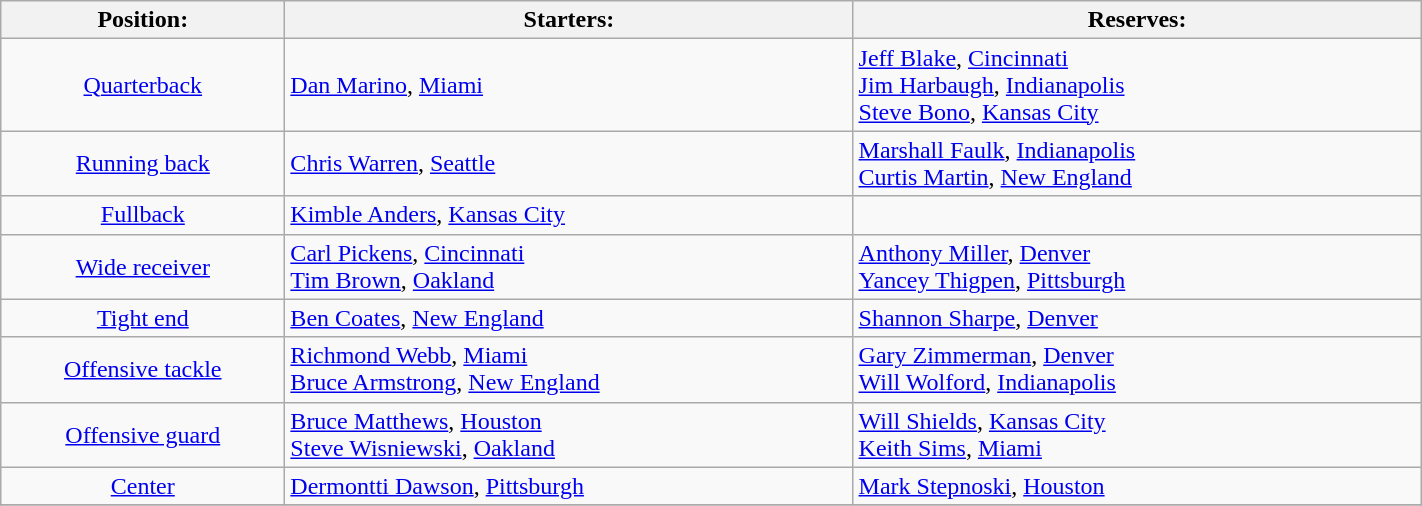<table class="wikitable" width=75%>
<tr>
<th width=20%>Position:</th>
<th width=40%>Starters:</th>
<th width=40%>Reserves:</th>
</tr>
<tr>
<td align=center><a href='#'>Quarterback</a></td>
<td> <a href='#'>Dan Marino</a>, <a href='#'>Miami</a></td>
<td> <a href='#'>Jeff Blake</a>, <a href='#'>Cincinnati</a><br> <a href='#'>Jim Harbaugh</a>, <a href='#'>Indianapolis</a><br> <a href='#'>Steve Bono</a>, <a href='#'>Kansas City</a></td>
</tr>
<tr>
<td align=center><a href='#'>Running back</a></td>
<td> <a href='#'>Chris Warren</a>, <a href='#'>Seattle</a></td>
<td> <a href='#'>Marshall Faulk</a>, <a href='#'>Indianapolis</a><br> <a href='#'>Curtis Martin</a>, <a href='#'>New England</a></td>
</tr>
<tr>
<td align=center><a href='#'>Fullback</a></td>
<td> <a href='#'>Kimble Anders</a>, <a href='#'>Kansas City</a></td>
</tr>
<tr>
<td align=center><a href='#'>Wide receiver</a></td>
<td> <a href='#'>Carl Pickens</a>, <a href='#'>Cincinnati</a><br> <a href='#'>Tim Brown</a>, <a href='#'>Oakland</a></td>
<td> <a href='#'>Anthony Miller</a>, <a href='#'>Denver</a><br> <a href='#'>Yancey Thigpen</a>, <a href='#'>Pittsburgh</a></td>
</tr>
<tr>
<td align=center><a href='#'>Tight end</a></td>
<td> <a href='#'>Ben Coates</a>, <a href='#'>New England</a></td>
<td> <a href='#'>Shannon Sharpe</a>, <a href='#'>Denver</a></td>
</tr>
<tr>
<td align=center><a href='#'>Offensive tackle</a></td>
<td> <a href='#'>Richmond Webb</a>, <a href='#'>Miami</a><br> <a href='#'>Bruce Armstrong</a>, <a href='#'>New England</a></td>
<td> <a href='#'>Gary Zimmerman</a>, <a href='#'>Denver</a><br> <a href='#'>Will Wolford</a>, <a href='#'>Indianapolis</a></td>
</tr>
<tr>
<td align=center><a href='#'>Offensive guard</a></td>
<td> <a href='#'>Bruce Matthews</a>, <a href='#'>Houston</a><br> <a href='#'>Steve Wisniewski</a>, <a href='#'>Oakland</a></td>
<td> <a href='#'>Will Shields</a>, <a href='#'>Kansas City</a><br> <a href='#'>Keith Sims</a>, <a href='#'>Miami</a></td>
</tr>
<tr>
<td align=center><a href='#'>Center</a></td>
<td> <a href='#'>Dermontti Dawson</a>, <a href='#'>Pittsburgh</a></td>
<td> <a href='#'>Mark Stepnoski</a>, <a href='#'>Houston</a></td>
</tr>
<tr>
</tr>
</table>
